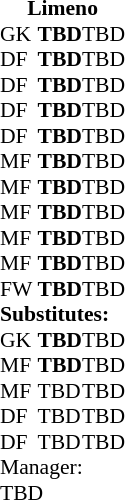<table style="font-size: 90%" cellspacing="0" cellpadding="0">
<tr>
<td colspan="5" style="padding-top: 0.6em; text-align:center"><strong>Limeno</strong></td>
</tr>
<tr>
<th width="25"></th>
<th width="25"></th>
</tr>
<tr>
<td>GK</td>
<td><strong>TBD</strong></td>
<td> TBD</td>
<td></td>
</tr>
<tr>
<td>DF</td>
<td><strong>TBD</strong></td>
<td> TBD</td>
<td> </td>
</tr>
<tr>
<td>DF</td>
<td><strong>TBD</strong></td>
<td> TBD</td>
</tr>
<tr>
<td>DF</td>
<td><strong>TBD</strong></td>
<td> TBD</td>
</tr>
<tr>
<td>DF</td>
<td><strong>TBD</strong></td>
<td> TBD</td>
</tr>
<tr>
<td>MF</td>
<td><strong>TBD</strong></td>
<td> TBD</td>
</tr>
<tr>
<td>MF</td>
<td><strong>TBD</strong></td>
<td> TBD</td>
<td></td>
</tr>
<tr>
<td>MF</td>
<td><strong>TBD</strong></td>
<td> TBD</td>
<td></td>
</tr>
<tr>
<td>MF</td>
<td><strong>TBD</strong></td>
<td> TBD</td>
<td></td>
</tr>
<tr>
<td>MF</td>
<td><strong>TBD</strong></td>
<td>TBD</td>
<td></td>
</tr>
<tr>
<td>FW</td>
<td><strong>TBD</strong></td>
<td> TBD</td>
<td></td>
</tr>
<tr>
<td colspan=5><strong>Substitutes:</strong></td>
</tr>
<tr>
<td>GK</td>
<td><strong>TBD</strong></td>
<td> TBD</td>
<td></td>
<td></td>
</tr>
<tr>
<td>MF</td>
<td><strong>TBD<em></td>
<td> TBD</td>
<td></td>
<td></td>
</tr>
<tr>
<td>MF</td>
<td></strong>TBD<strong></td>
<td> TBD</td>
<td></td>
<td> </td>
</tr>
<tr>
<td>DF</td>
<td></strong>TBD<strong></td>
<td> TBD</td>
<td></td>
</tr>
<tr>
<td>DF</td>
<td></strong>TBD<strong></td>
<td> TBD</td>
<td> </td>
</tr>
<tr>
<td colspan=5></strong>Manager:<strong></td>
</tr>
<tr>
<td colspan=5> TBD</td>
</tr>
</table>
